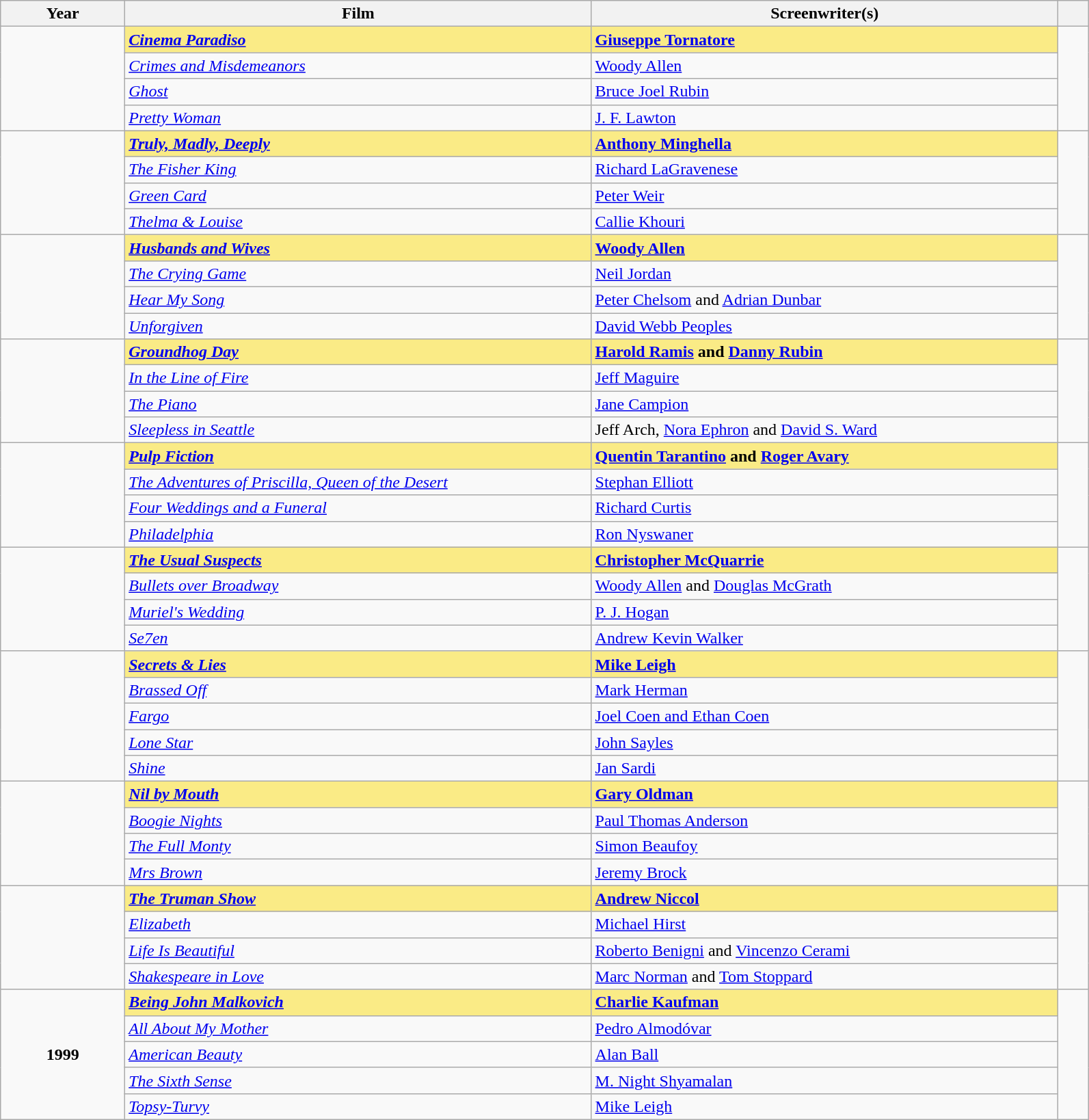<table class="wikitable sortable">
<tr>
<th scope="col" style="width:8%;">Year</th>
<th scope="col" style="width:30%;">Film</th>
<th scope="col" style="width:30%;">Screenwriter(s)</th>
<th scope="col" style="width:2%;" class="unsortable"></th>
</tr>
<tr>
<td rowspan="4"></td>
<td style="background:#FAEB86"><strong><em><a href='#'>Cinema Paradiso</a></em></strong></td>
<td style="background:#FAEB86"><strong><a href='#'>Giuseppe Tornatore</a></strong></td>
<td rowspan=4></td>
</tr>
<tr>
<td><em><a href='#'>Crimes and Misdemeanors</a></em></td>
<td><a href='#'>Woody Allen</a></td>
</tr>
<tr>
<td><em><a href='#'>Ghost</a></em></td>
<td><a href='#'>Bruce Joel Rubin</a></td>
</tr>
<tr>
<td><em><a href='#'>Pretty Woman</a></em></td>
<td><a href='#'>J. F. Lawton</a></td>
</tr>
<tr>
<td rowspan="4"></td>
<td style="background:#FAEB86"><strong><em><a href='#'>Truly, Madly, Deeply</a></em></strong></td>
<td style="background:#FAEB86"><strong><a href='#'>Anthony Minghella</a></strong></td>
<td rowspan=4></td>
</tr>
<tr>
<td><em><a href='#'>The Fisher King</a></em></td>
<td><a href='#'>Richard LaGravenese</a></td>
</tr>
<tr>
<td><em><a href='#'>Green Card</a></em></td>
<td><a href='#'>Peter Weir</a></td>
</tr>
<tr>
<td><em><a href='#'>Thelma & Louise</a></em></td>
<td><a href='#'>Callie Khouri</a></td>
</tr>
<tr>
<td rowspan="4"></td>
<td style="background:#FAEB86"><strong><em><a href='#'>Husbands and Wives</a></em></strong></td>
<td style="background:#FAEB86"><strong><a href='#'>Woody Allen</a></strong></td>
<td rowspan=4></td>
</tr>
<tr>
<td><em><a href='#'>The Crying Game</a></em></td>
<td><a href='#'>Neil Jordan</a></td>
</tr>
<tr>
<td><em><a href='#'>Hear My Song</a></em></td>
<td><a href='#'>Peter Chelsom</a> and <a href='#'>Adrian Dunbar</a></td>
</tr>
<tr>
<td><em><a href='#'>Unforgiven</a></em></td>
<td><a href='#'>David Webb Peoples</a></td>
</tr>
<tr>
<td rowspan="4"></td>
<td style="background:#FAEB86"><strong><em><a href='#'>Groundhog Day</a></em></strong></td>
<td style="background:#FAEB86"><strong><a href='#'>Harold Ramis</a> and <a href='#'>Danny Rubin</a></strong></td>
<td rowspan=4></td>
</tr>
<tr>
<td><em><a href='#'>In the Line of Fire</a></em></td>
<td><a href='#'>Jeff Maguire</a></td>
</tr>
<tr>
<td><em><a href='#'>The Piano</a></em></td>
<td><a href='#'>Jane Campion</a></td>
</tr>
<tr>
<td><em><a href='#'>Sleepless in Seattle</a></em></td>
<td>Jeff Arch, <a href='#'>Nora Ephron</a> and <a href='#'>David S. Ward</a></td>
</tr>
<tr>
<td rowspan="4"></td>
<td style="background:#FAEB86"><strong><em><a href='#'>Pulp Fiction</a></em></strong></td>
<td style="background:#FAEB86"><strong><a href='#'>Quentin Tarantino</a> and <a href='#'>Roger Avary</a></strong></td>
<td rowspan=4></td>
</tr>
<tr>
<td><em><a href='#'>The Adventures of Priscilla, Queen of the Desert</a></em></td>
<td><a href='#'>Stephan Elliott</a></td>
</tr>
<tr>
<td><em><a href='#'>Four Weddings and a Funeral</a></em></td>
<td><a href='#'>Richard Curtis</a></td>
</tr>
<tr>
<td><em><a href='#'>Philadelphia</a></em></td>
<td><a href='#'>Ron Nyswaner</a></td>
</tr>
<tr>
<td rowspan="4"></td>
<td style="background:#FAEB86"><strong><em><a href='#'>The Usual Suspects</a></em></strong></td>
<td style="background:#FAEB86"><strong><a href='#'>Christopher McQuarrie</a></strong></td>
<td rowspan=4></td>
</tr>
<tr>
<td><em><a href='#'>Bullets over Broadway</a></em></td>
<td><a href='#'>Woody Allen</a> and <a href='#'>Douglas McGrath</a></td>
</tr>
<tr>
<td><em><a href='#'>Muriel's Wedding</a></em></td>
<td><a href='#'>P. J. Hogan</a></td>
</tr>
<tr>
<td><em><a href='#'>Se7en</a></em></td>
<td><a href='#'>Andrew Kevin Walker</a></td>
</tr>
<tr>
<td rowspan="5"></td>
<td style="background:#FAEB86"><strong><em><a href='#'>Secrets & Lies</a></em></strong></td>
<td style="background:#FAEB86"><strong><a href='#'>Mike Leigh</a></strong></td>
<td rowspan=5></td>
</tr>
<tr>
<td><em><a href='#'>Brassed Off</a></em></td>
<td><a href='#'>Mark Herman</a></td>
</tr>
<tr>
<td><em><a href='#'>Fargo</a></em></td>
<td><a href='#'>Joel Coen and Ethan Coen</a></td>
</tr>
<tr>
<td><em><a href='#'>Lone Star</a></em></td>
<td><a href='#'>John Sayles</a></td>
</tr>
<tr>
<td><em><a href='#'>Shine</a></em></td>
<td><a href='#'>Jan Sardi</a></td>
</tr>
<tr>
<td rowspan="4"></td>
<td style="background:#FAEB86"><strong><em><a href='#'>Nil by Mouth</a></em></strong></td>
<td style="background:#FAEB86"><strong><a href='#'>Gary Oldman</a></strong></td>
<td rowspan=4></td>
</tr>
<tr>
<td><em><a href='#'>Boogie Nights</a></em></td>
<td><a href='#'>Paul Thomas Anderson</a></td>
</tr>
<tr>
<td><em><a href='#'>The Full Monty</a></em></td>
<td><a href='#'>Simon Beaufoy</a></td>
</tr>
<tr>
<td><em><a href='#'>Mrs Brown</a></em></td>
<td><a href='#'>Jeremy Brock</a></td>
</tr>
<tr>
<td rowspan="4"></td>
<td style="background:#FAEB86"><strong><em><a href='#'>The Truman Show</a></em></strong></td>
<td style="background:#FAEB86"><strong><a href='#'>Andrew Niccol</a></strong></td>
<td rowspan=4></td>
</tr>
<tr>
<td><em><a href='#'>Elizabeth</a></em></td>
<td><a href='#'>Michael Hirst</a></td>
</tr>
<tr>
<td><em><a href='#'>Life Is Beautiful</a></em></td>
<td><a href='#'>Roberto Benigni</a> and <a href='#'>Vincenzo Cerami</a></td>
</tr>
<tr>
<td><em><a href='#'>Shakespeare in Love</a></em></td>
<td><a href='#'>Marc Norman</a> and <a href='#'>Tom Stoppard</a></td>
</tr>
<tr>
<td rowspan="5", align=center><strong>1999</strong><br></td>
<td style="background:#FAEB86"><strong><em><a href='#'>Being John Malkovich</a></em></strong></td>
<td style="background:#FAEB86"><strong><a href='#'>Charlie Kaufman</a></strong></td>
<td rowspan=5></td>
</tr>
<tr>
<td><em><a href='#'>All About My Mother</a></em></td>
<td><a href='#'>Pedro Almodóvar</a></td>
</tr>
<tr>
<td><em><a href='#'>American Beauty</a></em></td>
<td><a href='#'>Alan Ball</a></td>
</tr>
<tr>
<td><em><a href='#'>The Sixth Sense</a></em></td>
<td><a href='#'>M. Night Shyamalan</a></td>
</tr>
<tr>
<td><em><a href='#'>Topsy-Turvy</a></em></td>
<td><a href='#'>Mike Leigh</a></td>
</tr>
</table>
